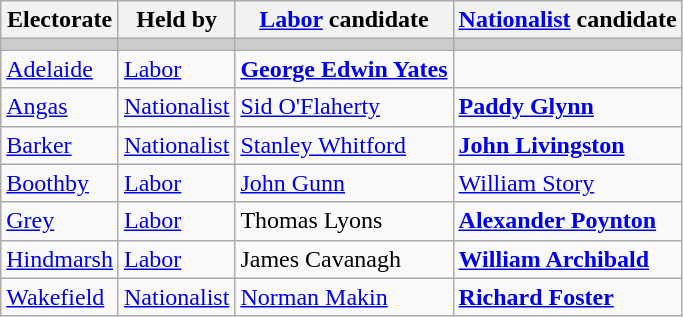<table class="wikitable">
<tr>
<th>Electorate</th>
<th>Held by</th>
<th><a href='#'>Labor</a> candidate</th>
<th><a href='#'>Nationalist</a> candidate</th>
</tr>
<tr bgcolor="#cccccc">
<td></td>
<td></td>
<td></td>
<td></td>
</tr>
<tr>
<td><a href='#'>Adelaide</a></td>
<td><a href='#'>Labor</a></td>
<td><strong><a href='#'>George Edwin Yates</a></strong></td>
<td></td>
</tr>
<tr>
<td><a href='#'>Angas</a></td>
<td><a href='#'>Nationalist</a></td>
<td><a href='#'>Sid O'Flaherty</a></td>
<td><strong><a href='#'>Paddy Glynn</a></strong></td>
</tr>
<tr>
<td><a href='#'>Barker</a></td>
<td><a href='#'>Nationalist</a></td>
<td><a href='#'>Stanley Whitford</a></td>
<td><strong><a href='#'>John Livingston</a></strong></td>
</tr>
<tr>
<td><a href='#'>Boothby</a></td>
<td><a href='#'>Labor</a></td>
<td><a href='#'>John Gunn</a></td>
<td><a href='#'>William Story</a></td>
</tr>
<tr>
<td><a href='#'>Grey</a></td>
<td><a href='#'>Labor</a></td>
<td>Thomas Lyons</td>
<td><strong><a href='#'>Alexander Poynton</a></strong></td>
</tr>
<tr>
<td><a href='#'>Hindmarsh</a></td>
<td><a href='#'>Labor</a></td>
<td>James Cavanagh</td>
<td><strong><a href='#'>William Archibald</a></strong></td>
</tr>
<tr>
<td><a href='#'>Wakefield</a></td>
<td><a href='#'>Nationalist</a></td>
<td><a href='#'>Norman Makin</a></td>
<td><strong><a href='#'>Richard Foster</a></strong></td>
</tr>
</table>
